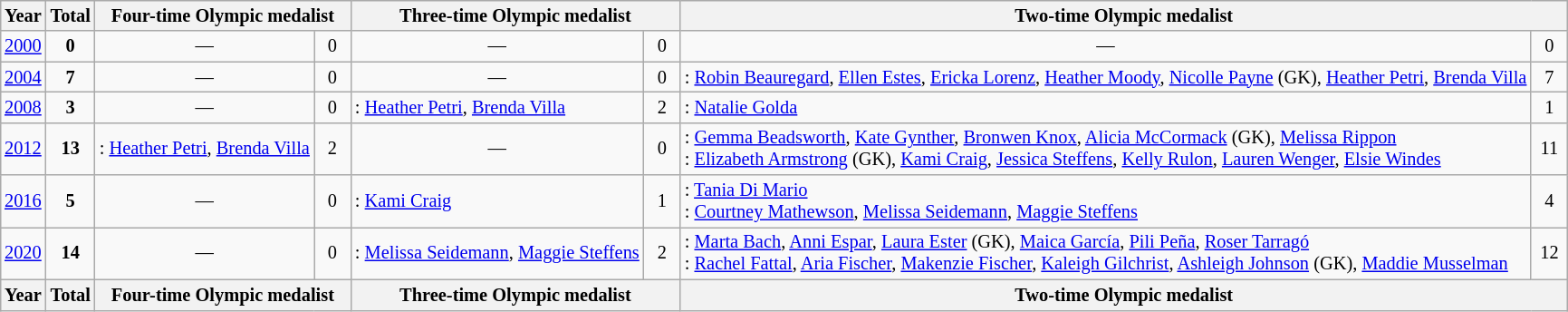<table class="wikitable" style="text-align: center; font-size: 85%; margin-left: 1em;">
<tr>
<th>Year</th>
<th>Total</th>
<th colspan="2">Four-time Olympic medalist</th>
<th colspan="2">Three-time Olympic medalist</th>
<th colspan="2">Two-time Olympic medalist</th>
</tr>
<tr>
<td><a href='#'>2000</a></td>
<td><strong>0</strong></td>
<td>—</td>
<td style="width: 1.5em;">0</td>
<td>—</td>
<td style="width: 1.5em;">0</td>
<td>—</td>
<td style="width: 1.5em;">0</td>
</tr>
<tr>
<td><a href='#'>2004</a></td>
<td><strong>7</strong></td>
<td>—</td>
<td>0</td>
<td>—</td>
<td>0</td>
<td style="text-align: left;">: <a href='#'>Robin Beauregard</a>, <a href='#'>Ellen Estes</a>, <a href='#'>Ericka Lorenz</a>, <a href='#'>Heather Moody</a>, <a href='#'>Nicolle Payne</a> (GK), <a href='#'>Heather Petri</a>, <a href='#'>Brenda Villa</a></td>
<td>7</td>
</tr>
<tr>
<td><a href='#'>2008</a></td>
<td><strong>3</strong></td>
<td>—</td>
<td>0</td>
<td style="text-align: left;">: <a href='#'>Heather Petri</a>, <a href='#'>Brenda Villa</a></td>
<td>2</td>
<td style="text-align: left;">: <a href='#'>Natalie Golda</a></td>
<td>1</td>
</tr>
<tr>
<td><a href='#'>2012</a></td>
<td><strong>13</strong></td>
<td style="text-align: left;">: <a href='#'>Heather Petri</a>, <a href='#'>Brenda Villa</a></td>
<td>2</td>
<td>—</td>
<td>0</td>
<td style="text-align: left;">: <a href='#'>Gemma Beadsworth</a>, <a href='#'>Kate Gynther</a>, <a href='#'>Bronwen Knox</a>, <a href='#'>Alicia McCormack</a> (GK), <a href='#'>Melissa Rippon</a><br>: <a href='#'>Elizabeth Armstrong</a> (GK), <a href='#'>Kami Craig</a>, <a href='#'>Jessica Steffens</a>, <a href='#'>Kelly Rulon</a>, <a href='#'>Lauren Wenger</a>, <a href='#'>Elsie Windes</a></td>
<td>11</td>
</tr>
<tr>
<td><a href='#'>2016</a></td>
<td><strong>5</strong></td>
<td>—</td>
<td>0</td>
<td style="text-align: left;">: <a href='#'>Kami Craig</a></td>
<td>1</td>
<td style="text-align: left;">: <a href='#'>Tania Di Mario</a><br>: <a href='#'>Courtney Mathewson</a>, <a href='#'>Melissa Seidemann</a>, <a href='#'>Maggie Steffens</a></td>
<td>4</td>
</tr>
<tr>
<td><a href='#'>2020</a></td>
<td><strong>14</strong></td>
<td>—</td>
<td>0</td>
<td style="text-align: left;">: <a href='#'>Melissa Seidemann</a>, <a href='#'>Maggie Steffens</a></td>
<td>2</td>
<td style="text-align: left;">: <a href='#'>Marta Bach</a>, <a href='#'>Anni Espar</a>, <a href='#'>Laura Ester</a> (GK), <a href='#'>Maica García</a>, <a href='#'>Pili Peña</a>, <a href='#'>Roser Tarragó</a><br>: <a href='#'>Rachel Fattal</a>, <a href='#'>Aria Fischer</a>, <a href='#'>Makenzie Fischer</a>, <a href='#'>Kaleigh Gilchrist</a>, <a href='#'>Ashleigh Johnson</a> (GK), <a href='#'>Maddie Musselman</a></td>
<td>12</td>
</tr>
<tr>
<th>Year</th>
<th>Total</th>
<th colspan="2">Four-time Olympic medalist</th>
<th colspan="2">Three-time Olympic medalist</th>
<th colspan="2">Two-time Olympic medalist</th>
</tr>
</table>
